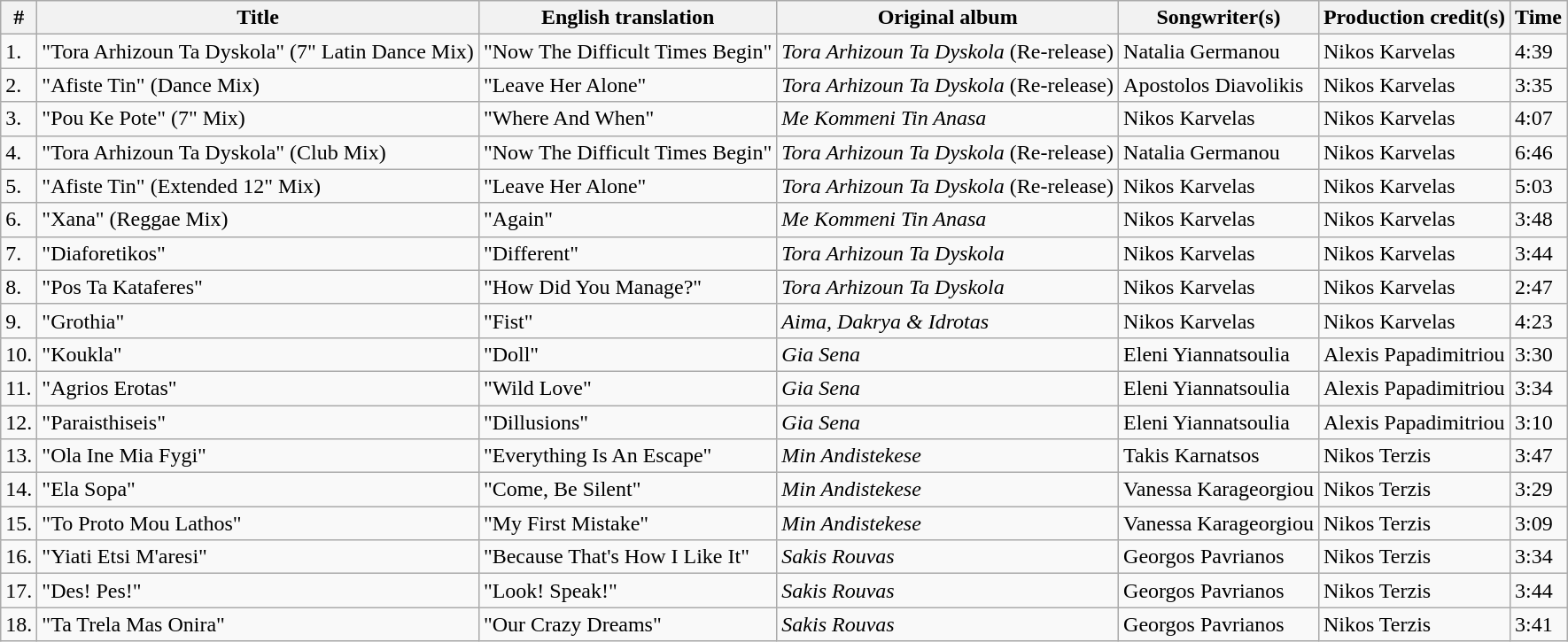<table class="wikitable" border="1">
<tr>
<th>#</th>
<th>Title</th>
<th>English translation</th>
<th>Original album</th>
<th>Songwriter(s)</th>
<th>Production credit(s)</th>
<th>Time</th>
</tr>
<tr>
<td>1.</td>
<td>"Tora Arhizoun Ta Dyskola" (7" Latin Dance Mix)</td>
<td>"Now The Difficult Times Begin"</td>
<td><em>Tora Arhizoun Ta Dyskola</em> (Re-release)</td>
<td>Natalia Germanou</td>
<td>Nikos Karvelas</td>
<td>4:39</td>
</tr>
<tr>
<td>2.</td>
<td>"Afiste Tin" (Dance Mix)</td>
<td>"Leave Her Alone"</td>
<td><em>Tora Arhizoun Ta Dyskola</em> (Re-release)</td>
<td>Apostolos Diavolikis</td>
<td>Nikos Karvelas</td>
<td>3:35</td>
</tr>
<tr>
<td>3.</td>
<td>"Pou Ke Pote" (7" Mix)</td>
<td>"Where And When"</td>
<td><em>Me Kommeni Tin Anasa</em></td>
<td>Nikos Karvelas</td>
<td>Nikos Karvelas</td>
<td>4:07</td>
</tr>
<tr>
<td>4.</td>
<td>"Tora Arhizoun Ta Dyskola" (Club Mix)</td>
<td>"Now The Difficult Times Begin"</td>
<td><em>Tora Arhizoun Ta Dyskola</em> (Re-release)</td>
<td>Natalia Germanou</td>
<td>Nikos Karvelas</td>
<td>6:46</td>
</tr>
<tr>
<td>5.</td>
<td>"Afiste Tin" (Extended 12" Mix)</td>
<td>"Leave Her Alone"</td>
<td><em>Tora Arhizoun Ta Dyskola</em> (Re-release)</td>
<td>Nikos Karvelas</td>
<td>Nikos Karvelas</td>
<td>5:03</td>
</tr>
<tr>
<td>6.</td>
<td>"Xana" (Reggae Mix)</td>
<td>"Again"</td>
<td><em>Me Kommeni Tin Anasa</em></td>
<td>Nikos Karvelas</td>
<td>Nikos Karvelas</td>
<td>3:48</td>
</tr>
<tr>
<td>7.</td>
<td>"Diaforetikos"</td>
<td>"Different"</td>
<td><em>Tora Arhizoun Ta Dyskola</em></td>
<td>Nikos Karvelas</td>
<td>Nikos Karvelas</td>
<td>3:44</td>
</tr>
<tr>
<td>8.</td>
<td>"Pos Ta Kataferes"</td>
<td>"How Did You Manage?"</td>
<td><em>Tora Arhizoun Ta Dyskola</em></td>
<td>Nikos Karvelas</td>
<td>Nikos Karvelas</td>
<td>2:47</td>
</tr>
<tr>
<td>9.</td>
<td>"Grothia"</td>
<td>"Fist"</td>
<td><em>Aima, Dakrya & Idrotas</em></td>
<td>Nikos Karvelas</td>
<td>Nikos Karvelas</td>
<td>4:23</td>
</tr>
<tr>
<td>10.</td>
<td>"Koukla"</td>
<td>"Doll"</td>
<td><em>Gia Sena</em></td>
<td>Eleni Yiannatsoulia</td>
<td>Alexis Papadimitriou</td>
<td>3:30</td>
</tr>
<tr>
<td>11.</td>
<td>"Agrios Erotas"</td>
<td>"Wild Love"</td>
<td><em>Gia Sena</em></td>
<td>Eleni Yiannatsoulia</td>
<td>Alexis Papadimitriou</td>
<td>3:34</td>
</tr>
<tr>
<td>12.</td>
<td>"Paraisthiseis"</td>
<td>"Dillusions"</td>
<td><em>Gia Sena</em></td>
<td>Eleni Yiannatsoulia</td>
<td>Alexis Papadimitriou</td>
<td>3:10</td>
</tr>
<tr>
<td>13.</td>
<td>"Ola Ine Mia Fygi"</td>
<td>"Everything Is An Escape"</td>
<td><em>Min Andistekese</em></td>
<td>Takis Karnatsos</td>
<td>Nikos Terzis</td>
<td>3:47</td>
</tr>
<tr>
<td>14.</td>
<td>"Ela Sopa"</td>
<td>"Come, Be Silent"</td>
<td><em>Min Andistekese</em></td>
<td>Vanessa Karageorgiou</td>
<td>Nikos Terzis</td>
<td>3:29</td>
</tr>
<tr>
<td>15.</td>
<td>"To Proto Mou Lathos"</td>
<td>"My First Mistake"</td>
<td><em>Min Andistekese</em></td>
<td>Vanessa Karageorgiou</td>
<td>Nikos Terzis</td>
<td>3:09</td>
</tr>
<tr>
<td>16.</td>
<td>"Yiati Etsi M'aresi"</td>
<td>"Because That's How I Like It"</td>
<td><em>Sakis Rouvas</em></td>
<td>Georgos Pavrianos</td>
<td>Nikos Terzis</td>
<td>3:34</td>
</tr>
<tr>
<td>17.</td>
<td>"Des! Pes!"</td>
<td>"Look! Speak!"</td>
<td><em>Sakis Rouvas</em></td>
<td>Georgos Pavrianos</td>
<td>Nikos Terzis</td>
<td>3:44</td>
</tr>
<tr>
<td>18.</td>
<td>"Ta Trela Mas Onira"</td>
<td>"Our Crazy Dreams"</td>
<td><em>Sakis Rouvas</em></td>
<td>Georgos Pavrianos</td>
<td>Nikos Terzis</td>
<td>3:41</td>
</tr>
</table>
